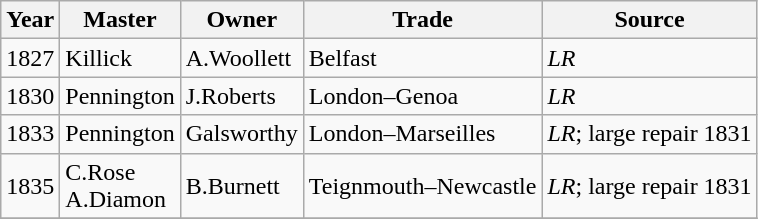<table class="sortable wikitable">
<tr>
<th>Year</th>
<th>Master</th>
<th>Owner</th>
<th>Trade</th>
<th>Source</th>
</tr>
<tr>
<td>1827</td>
<td>Killick</td>
<td>A.Woollett</td>
<td>Belfast</td>
<td><em>LR</em></td>
</tr>
<tr>
<td>1830</td>
<td>Pennington</td>
<td>J.Roberts</td>
<td>London–Genoa</td>
<td><em>LR</em></td>
</tr>
<tr>
<td>1833</td>
<td>Pennington</td>
<td>Galsworthy</td>
<td>London–Marseilles</td>
<td><em>LR</em>; large repair 1831</td>
</tr>
<tr>
<td>1835</td>
<td>C.Rose<br>A.Diamon</td>
<td>B.Burnett</td>
<td>Teignmouth–Newcastle</td>
<td><em>LR</em>; large repair 1831</td>
</tr>
<tr>
</tr>
</table>
